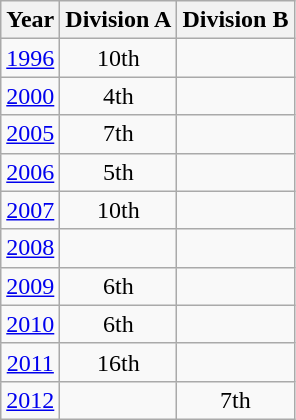<table class="wikitable" style="text-align:center">
<tr>
<th>Year</th>
<th>Division A</th>
<th>Division B</th>
</tr>
<tr>
<td><a href='#'>1996</a></td>
<td>10th</td>
<td></td>
</tr>
<tr>
<td><a href='#'>2000</a></td>
<td>4th</td>
<td></td>
</tr>
<tr>
<td><a href='#'>2005</a></td>
<td>7th</td>
<td></td>
</tr>
<tr>
<td><a href='#'>2006</a></td>
<td>5th</td>
<td></td>
</tr>
<tr>
<td><a href='#'>2007</a></td>
<td>10th</td>
<td></td>
</tr>
<tr>
<td><a href='#'>2008</a></td>
<td></td>
<td></td>
</tr>
<tr>
<td><a href='#'>2009</a></td>
<td>6th</td>
<td></td>
</tr>
<tr>
<td><a href='#'>2010</a></td>
<td>6th</td>
<td></td>
</tr>
<tr>
<td><a href='#'>2011</a></td>
<td>16th</td>
<td></td>
</tr>
<tr>
<td><a href='#'>2012</a></td>
<td></td>
<td>7th</td>
</tr>
</table>
